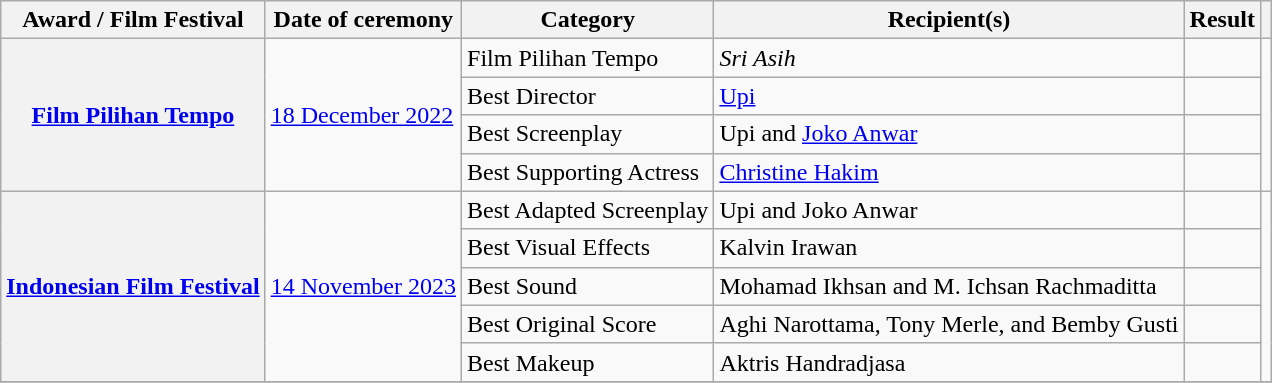<table class="wikitable sortable plainrowheaders">
<tr>
<th scope="col">Award / Film Festival</th>
<th scope="col">Date of ceremony</th>
<th scope="col">Category</th>
<th scope="col">Recipient(s)</th>
<th scope="col">Result</th>
<th scope="col" class="unsortable"></th>
</tr>
<tr>
<th scope="row" rowspan="4"><a href='#'>Film Pilihan Tempo</a></th>
<td rowspan="4"><a href='#'>18 December 2022</a></td>
<td>Film Pilihan Tempo</td>
<td><em>Sri Asih</em></td>
<td></td>
<td align="center" rowspan="4"></td>
</tr>
<tr>
<td>Best Director</td>
<td><a href='#'>Upi</a></td>
<td></td>
</tr>
<tr>
<td>Best Screenplay</td>
<td>Upi and <a href='#'>Joko Anwar</a></td>
<td></td>
</tr>
<tr>
<td>Best Supporting Actress</td>
<td><a href='#'>Christine Hakim</a></td>
<td></td>
</tr>
<tr>
<th scope="row" rowspan="5"><a href='#'>Indonesian Film Festival</a></th>
<td rowspan="5"><a href='#'>14 November 2023</a></td>
<td>Best Adapted Screenplay</td>
<td>Upi and Joko Anwar</td>
<td></td>
<td align="center" rowspan="5"></td>
</tr>
<tr>
<td>Best Visual Effects</td>
<td>Kalvin Irawan</td>
<td></td>
</tr>
<tr>
<td>Best Sound</td>
<td>Mohamad Ikhsan and M. Ichsan Rachmaditta</td>
<td></td>
</tr>
<tr>
<td>Best Original Score</td>
<td>Aghi Narottama, Tony Merle, and Bemby Gusti</td>
<td></td>
</tr>
<tr>
<td>Best Makeup</td>
<td>Aktris Handradjasa</td>
<td></td>
</tr>
<tr>
</tr>
</table>
